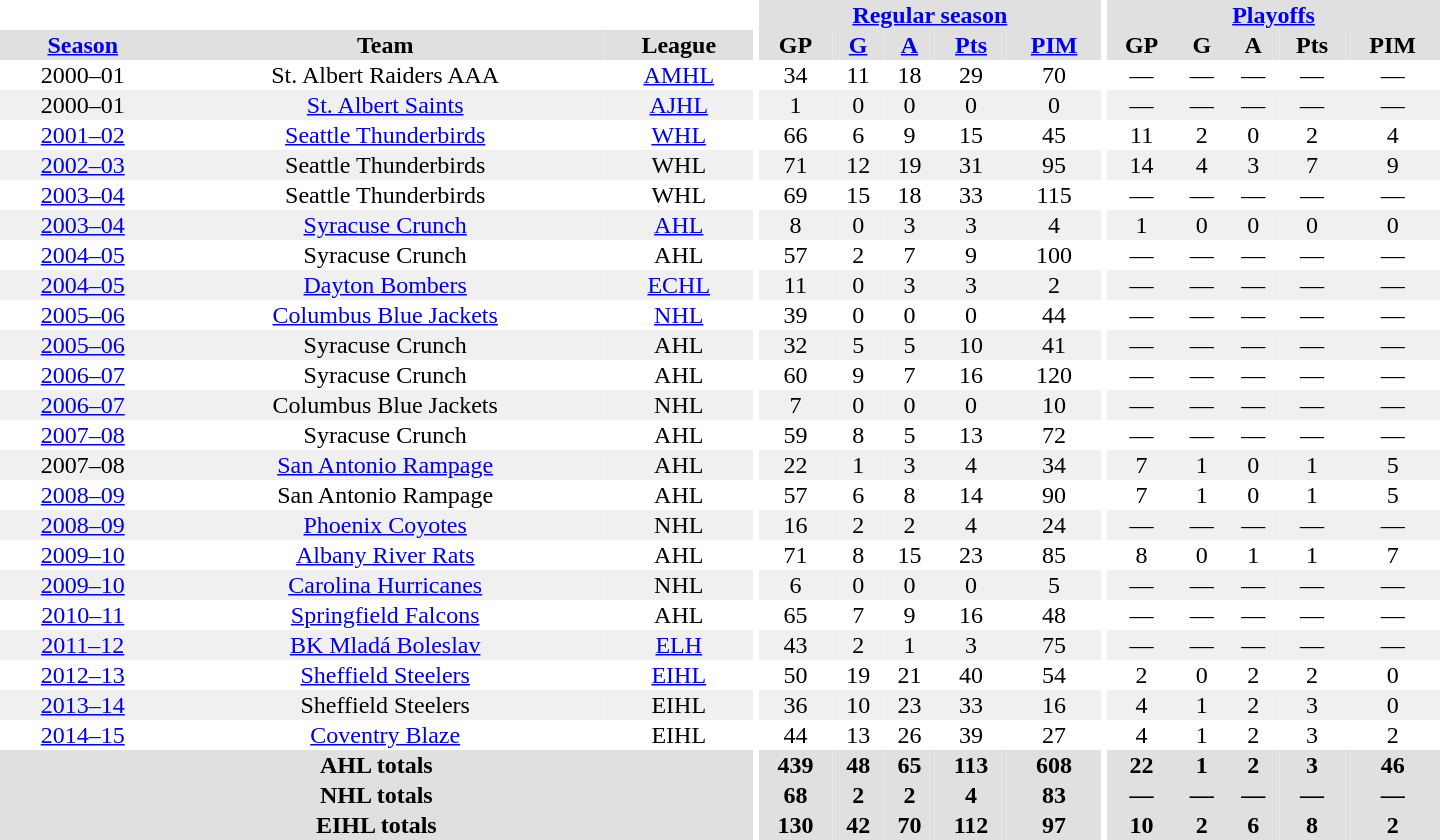<table border="0" cellpadding="1" cellspacing="0" style="text-align:center; width:60em">
<tr bgcolor="#e0e0e0">
<th colspan="3" bgcolor="#ffffff"></th>
<th rowspan="99" bgcolor="#ffffff"></th>
<th colspan="5"><a href='#'>Regular season</a></th>
<th rowspan="99" bgcolor="#ffffff"></th>
<th colspan="5"><a href='#'>Playoffs</a></th>
</tr>
<tr bgcolor="#e0e0e0">
<th><a href='#'>Season</a></th>
<th>Team</th>
<th>League</th>
<th>GP</th>
<th><a href='#'>G</a></th>
<th><a href='#'>A</a></th>
<th><a href='#'>Pts</a></th>
<th><a href='#'>PIM</a></th>
<th>GP</th>
<th>G</th>
<th>A</th>
<th>Pts</th>
<th>PIM</th>
</tr>
<tr>
<td>2000–01</td>
<td>St. Albert Raiders AAA</td>
<td><a href='#'>AMHL</a></td>
<td>34</td>
<td>11</td>
<td>18</td>
<td>29</td>
<td>70</td>
<td>—</td>
<td>—</td>
<td>—</td>
<td>—</td>
<td>—</td>
</tr>
<tr bgcolor="#f0f0f0">
<td>2000–01</td>
<td><a href='#'>St. Albert Saints</a></td>
<td><a href='#'>AJHL</a></td>
<td>1</td>
<td>0</td>
<td>0</td>
<td>0</td>
<td>0</td>
<td>—</td>
<td>—</td>
<td>—</td>
<td>—</td>
<td>—</td>
</tr>
<tr>
<td><a href='#'>2001–02</a></td>
<td><a href='#'>Seattle Thunderbirds</a></td>
<td><a href='#'>WHL</a></td>
<td>66</td>
<td>6</td>
<td>9</td>
<td>15</td>
<td>45</td>
<td>11</td>
<td>2</td>
<td>0</td>
<td>2</td>
<td>4</td>
</tr>
<tr bgcolor="#f0f0f0">
<td><a href='#'>2002–03</a></td>
<td>Seattle Thunderbirds</td>
<td>WHL</td>
<td>71</td>
<td>12</td>
<td>19</td>
<td>31</td>
<td>95</td>
<td>14</td>
<td>4</td>
<td>3</td>
<td>7</td>
<td>9</td>
</tr>
<tr>
<td><a href='#'>2003–04</a></td>
<td>Seattle Thunderbirds</td>
<td>WHL</td>
<td>69</td>
<td>15</td>
<td>18</td>
<td>33</td>
<td>115</td>
<td>—</td>
<td>—</td>
<td>—</td>
<td>—</td>
<td>—</td>
</tr>
<tr bgcolor="#f0f0f0">
<td><a href='#'>2003–04</a></td>
<td><a href='#'>Syracuse Crunch</a></td>
<td><a href='#'>AHL</a></td>
<td>8</td>
<td>0</td>
<td>3</td>
<td>3</td>
<td>4</td>
<td>1</td>
<td>0</td>
<td>0</td>
<td>0</td>
<td>0</td>
</tr>
<tr>
<td><a href='#'>2004–05</a></td>
<td>Syracuse Crunch</td>
<td>AHL</td>
<td>57</td>
<td>2</td>
<td>7</td>
<td>9</td>
<td>100</td>
<td>—</td>
<td>—</td>
<td>—</td>
<td>—</td>
<td>—</td>
</tr>
<tr bgcolor="#f0f0f0">
<td><a href='#'>2004–05</a></td>
<td><a href='#'>Dayton Bombers</a></td>
<td><a href='#'>ECHL</a></td>
<td>11</td>
<td>0</td>
<td>3</td>
<td>3</td>
<td>2</td>
<td>—</td>
<td>—</td>
<td>—</td>
<td>—</td>
<td>—</td>
</tr>
<tr>
<td><a href='#'>2005–06</a></td>
<td><a href='#'>Columbus Blue Jackets</a></td>
<td><a href='#'>NHL</a></td>
<td>39</td>
<td>0</td>
<td>0</td>
<td>0</td>
<td>44</td>
<td>—</td>
<td>—</td>
<td>—</td>
<td>—</td>
<td>—</td>
</tr>
<tr bgcolor="#f0f0f0">
<td><a href='#'>2005–06</a></td>
<td>Syracuse Crunch</td>
<td>AHL</td>
<td>32</td>
<td>5</td>
<td>5</td>
<td>10</td>
<td>41</td>
<td>—</td>
<td>—</td>
<td>—</td>
<td>—</td>
<td>—</td>
</tr>
<tr>
<td><a href='#'>2006–07</a></td>
<td>Syracuse Crunch</td>
<td>AHL</td>
<td>60</td>
<td>9</td>
<td>7</td>
<td>16</td>
<td>120</td>
<td>—</td>
<td>—</td>
<td>—</td>
<td>—</td>
<td>—</td>
</tr>
<tr bgcolor="#f0f0f0">
<td><a href='#'>2006–07</a></td>
<td>Columbus Blue Jackets</td>
<td>NHL</td>
<td>7</td>
<td>0</td>
<td>0</td>
<td>0</td>
<td>10</td>
<td>—</td>
<td>—</td>
<td>—</td>
<td>—</td>
<td>—</td>
</tr>
<tr>
<td><a href='#'>2007–08</a></td>
<td>Syracuse Crunch</td>
<td>AHL</td>
<td>59</td>
<td>8</td>
<td>5</td>
<td>13</td>
<td>72</td>
<td>—</td>
<td>—</td>
<td>—</td>
<td>—</td>
<td>—</td>
</tr>
<tr bgcolor="#f0f0f0">
<td>2007–08</td>
<td><a href='#'>San Antonio Rampage</a></td>
<td>AHL</td>
<td>22</td>
<td>1</td>
<td>3</td>
<td>4</td>
<td>34</td>
<td>7</td>
<td>1</td>
<td>0</td>
<td>1</td>
<td>5</td>
</tr>
<tr>
<td><a href='#'>2008–09</a></td>
<td>San Antonio Rampage</td>
<td>AHL</td>
<td>57</td>
<td>6</td>
<td>8</td>
<td>14</td>
<td>90</td>
<td>7</td>
<td>1</td>
<td>0</td>
<td>1</td>
<td>5</td>
</tr>
<tr bgcolor="#f0f0f0">
<td><a href='#'>2008–09</a></td>
<td><a href='#'>Phoenix Coyotes</a></td>
<td>NHL</td>
<td>16</td>
<td>2</td>
<td>2</td>
<td>4</td>
<td>24</td>
<td>—</td>
<td>—</td>
<td>—</td>
<td>—</td>
<td>—</td>
</tr>
<tr>
<td><a href='#'>2009–10</a></td>
<td><a href='#'>Albany River Rats</a></td>
<td>AHL</td>
<td>71</td>
<td>8</td>
<td>15</td>
<td>23</td>
<td>85</td>
<td>8</td>
<td>0</td>
<td>1</td>
<td>1</td>
<td>7</td>
</tr>
<tr bgcolor="#f0f0f0">
<td><a href='#'>2009–10</a></td>
<td><a href='#'>Carolina Hurricanes</a></td>
<td>NHL</td>
<td>6</td>
<td>0</td>
<td>0</td>
<td>0</td>
<td>5</td>
<td>—</td>
<td>—</td>
<td>—</td>
<td>—</td>
<td>—</td>
</tr>
<tr>
<td><a href='#'>2010–11</a></td>
<td><a href='#'>Springfield Falcons</a></td>
<td>AHL</td>
<td>65</td>
<td>7</td>
<td>9</td>
<td>16</td>
<td>48</td>
<td>—</td>
<td>—</td>
<td>—</td>
<td>—</td>
<td>—</td>
</tr>
<tr bgcolor="#f0f0f0">
<td><a href='#'>2011–12</a></td>
<td><a href='#'>BK Mladá Boleslav</a></td>
<td><a href='#'>ELH</a></td>
<td>43</td>
<td>2</td>
<td>1</td>
<td>3</td>
<td>75</td>
<td>—</td>
<td>—</td>
<td>—</td>
<td>—</td>
<td>—</td>
</tr>
<tr>
<td><a href='#'>2012–13</a></td>
<td><a href='#'>Sheffield Steelers</a></td>
<td><a href='#'>EIHL</a></td>
<td>50</td>
<td>19</td>
<td>21</td>
<td>40</td>
<td>54</td>
<td>2</td>
<td>0</td>
<td>2</td>
<td>2</td>
<td>0</td>
</tr>
<tr bgcolor="#f0f0f0">
<td><a href='#'>2013–14</a></td>
<td>Sheffield Steelers</td>
<td>EIHL</td>
<td>36</td>
<td>10</td>
<td>23</td>
<td>33</td>
<td>16</td>
<td>4</td>
<td>1</td>
<td>2</td>
<td>3</td>
<td>0</td>
</tr>
<tr>
<td><a href='#'>2014–15</a></td>
<td><a href='#'>Coventry Blaze</a></td>
<td>EIHL</td>
<td>44</td>
<td>13</td>
<td>26</td>
<td>39</td>
<td>27</td>
<td>4</td>
<td>1</td>
<td>2</td>
<td>3</td>
<td>2</td>
</tr>
<tr bgcolor="#e0e0e0">
<th colspan="3">AHL totals</th>
<th>439</th>
<th>48</th>
<th>65</th>
<th>113</th>
<th>608</th>
<th>22</th>
<th>1</th>
<th>2</th>
<th>3</th>
<th>46</th>
</tr>
<tr bgcolor="#e0e0e0">
<th colspan="3">NHL totals</th>
<th>68</th>
<th>2</th>
<th>2</th>
<th>4</th>
<th>83</th>
<th>—</th>
<th>—</th>
<th>—</th>
<th>—</th>
<th>—</th>
</tr>
<tr bgcolor="#e0e0e0">
<th colspan="3">EIHL totals</th>
<th>130</th>
<th>42</th>
<th>70</th>
<th>112</th>
<th>97</th>
<th>10</th>
<th>2</th>
<th>6</th>
<th>8</th>
<th>2</th>
</tr>
</table>
